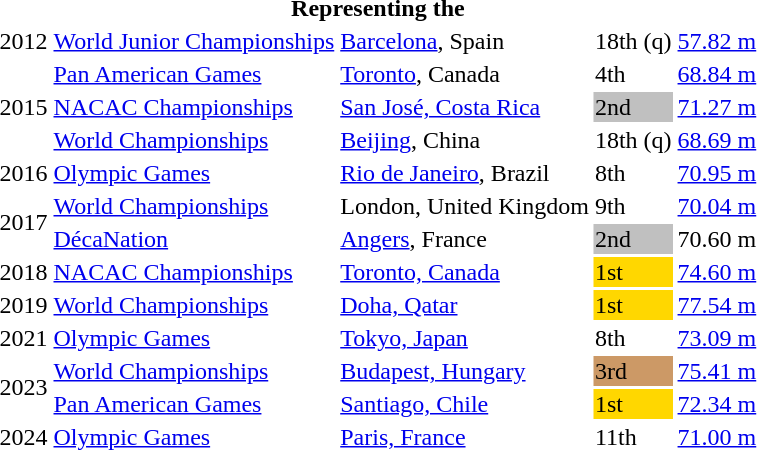<table>
<tr>
<th colspan="6">Representing the </th>
</tr>
<tr>
<td>2012</td>
<td><a href='#'>World Junior Championships</a></td>
<td><a href='#'>Barcelona</a>, Spain</td>
<td>18th (q)</td>
<td><a href='#'>57.82 m</a></td>
</tr>
<tr>
<td rowspan=3>2015</td>
<td><a href='#'>Pan American Games</a></td>
<td><a href='#'>Toronto</a>, Canada</td>
<td>4th</td>
<td><a href='#'>68.84 m</a></td>
</tr>
<tr>
<td><a href='#'>NACAC Championships</a></td>
<td><a href='#'>San José, Costa Rica</a></td>
<td bgcolor=silver>2nd</td>
<td><a href='#'>71.27 m</a></td>
</tr>
<tr>
<td><a href='#'>World Championships</a></td>
<td><a href='#'>Beijing</a>, China</td>
<td>18th (q)</td>
<td><a href='#'>68.69 m</a></td>
</tr>
<tr>
<td>2016</td>
<td><a href='#'>Olympic Games</a></td>
<td><a href='#'>Rio de Janeiro</a>, Brazil</td>
<td>8th</td>
<td><a href='#'>70.95 m</a></td>
</tr>
<tr>
<td rowspan=2>2017</td>
<td><a href='#'>World Championships</a></td>
<td>London, United Kingdom</td>
<td>9th</td>
<td><a href='#'>70.04 m</a></td>
</tr>
<tr>
<td><a href='#'>DécaNation</a></td>
<td><a href='#'>Angers</a>, France</td>
<td bgcolor=silver>2nd</td>
<td>70.60 m</td>
</tr>
<tr>
<td>2018</td>
<td><a href='#'>NACAC Championships</a></td>
<td><a href='#'>Toronto, Canada</a></td>
<td bgcolor=gold>1st</td>
<td><a href='#'>74.60 m</a></td>
</tr>
<tr>
<td>2019</td>
<td><a href='#'>World Championships</a></td>
<td><a href='#'>Doha, Qatar</a></td>
<td bgcolor=gold>1st</td>
<td><a href='#'>77.54 m</a></td>
</tr>
<tr>
<td>2021</td>
<td><a href='#'>Olympic Games</a></td>
<td><a href='#'>Tokyo, Japan</a></td>
<td>8th</td>
<td><a href='#'>73.09 m</a></td>
</tr>
<tr>
<td rowspan=2>2023</td>
<td><a href='#'>World Championships</a></td>
<td><a href='#'>Budapest, Hungary</a></td>
<td bgcolor=cc9966>3rd</td>
<td><a href='#'>75.41 m</a></td>
</tr>
<tr>
<td><a href='#'>Pan American Games</a></td>
<td><a href='#'>Santiago, Chile</a></td>
<td bgcolor=gold>1st</td>
<td><a href='#'>72.34 m</a></td>
</tr>
<tr>
<td>2024</td>
<td><a href='#'>Olympic Games</a></td>
<td><a href='#'>Paris, France</a></td>
<td>11th</td>
<td><a href='#'>71.00 m</a></td>
</tr>
</table>
